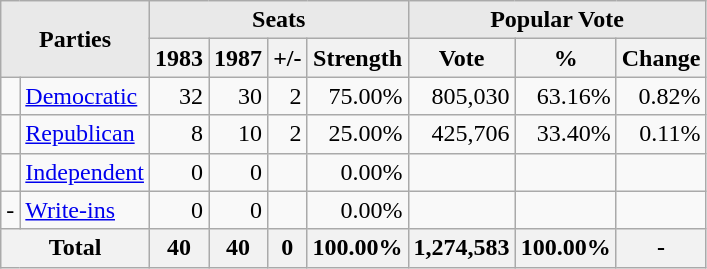<table class=wikitable>
<tr>
<th style="background-color:#E9E9E9" align=center rowspan= 2 colspan=2>Parties</th>
<th style="background-color:#E9E9E9" align=center colspan=4>Seats</th>
<th style="background-color:#E9E9E9" align=center colspan=3>Popular Vote</th>
</tr>
<tr>
<th align=center>1983</th>
<th align=center>1987</th>
<th align=center>+/-</th>
<th align=center>Strength</th>
<th align=center>Vote</th>
<th align=center>%</th>
<th align=center>Change</th>
</tr>
<tr>
<td></td>
<td align=left><a href='#'>Democratic</a></td>
<td align=right >32</td>
<td align=right >30</td>
<td align=right> 2</td>
<td align=right >75.00%</td>
<td align=right >805,030</td>
<td align=right >63.16%</td>
<td align=right> 0.82%</td>
</tr>
<tr>
<td></td>
<td align=left><a href='#'>Republican</a></td>
<td align=right>8</td>
<td align=right>10</td>
<td align=right> 2</td>
<td align=right>25.00%</td>
<td align=right>425,706</td>
<td align=right>33.40%</td>
<td align=right> 0.11%</td>
</tr>
<tr>
<td></td>
<td><a href='#'>Independent</a></td>
<td align=right>0</td>
<td align=right>0</td>
<td align=right></td>
<td align=right>0.00%</td>
<td align=right></td>
<td align=right></td>
<td align=right></td>
</tr>
<tr>
<td>-</td>
<td><a href='#'>Write-ins</a></td>
<td align=right>0</td>
<td align=right>0</td>
<td align=right></td>
<td align=right>0.00%</td>
<td align=right></td>
<td align=right></td>
<td align=right></td>
</tr>
<tr>
<th align=center colspan="2">Total</th>
<th align=center>40</th>
<th align=center>40</th>
<th align=center>0</th>
<th align=center>100.00%</th>
<th align=center>1,274,583</th>
<th align=center>100.00%</th>
<th align=center>-</th>
</tr>
</table>
